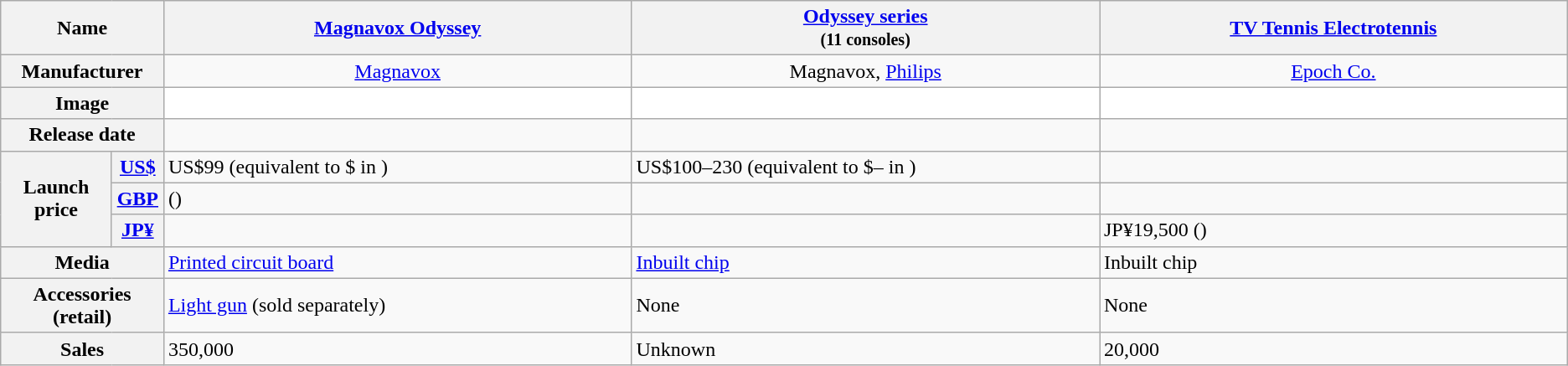<table class="wikitable">
<tr>
<th colspan="2" style="width: 10%">Name</th>
<th style="width: 30%;"><a href='#'>Magnavox Odyssey</a></th>
<th style="width: 30%;"><a href='#'>Odyssey series</a><br><small>(11 consoles)</small></th>
<th style="width: 30%;"><a href='#'>TV Tennis Electrotennis</a></th>
</tr>
<tr style="text-align:center;">
<th colspan="2">Manufacturer</th>
<td><a href='#'>Magnavox</a></td>
<td>Magnavox, <a href='#'>Philips</a></td>
<td><a href='#'>Epoch Co.</a></td>
</tr>
<tr style="text-align:center;">
<th colspan="2">Image</th>
<td style="background:white;"></td>
<td style="background:white;"></td>
<td style="background:white;"></td>
</tr>
<tr>
<th colspan="2">Release date</th>
<td></td>
<td></td>
<td></td>
</tr>
<tr>
<th rowspan="3">Launch price</th>
<th><a href='#'>US$</a></th>
<td>US$99 (equivalent to $ in )</td>
<td>US$100–230 (equivalent to $– in )</td>
<td></td>
</tr>
<tr>
<th><a href='#'>GBP</a></th>
<td> ()</td>
<td></td>
<td></td>
</tr>
<tr>
<th><a href='#'>JP¥</a></th>
<td></td>
<td></td>
<td>JP¥19,500 ()</td>
</tr>
<tr>
<th colspan="2">Media</th>
<td><a href='#'>Printed circuit board</a></td>
<td><a href='#'>Inbuilt chip</a></td>
<td>Inbuilt chip</td>
</tr>
<tr>
<th colspan="2">Accessories<br>(retail)</th>
<td><a href='#'>Light gun</a> (sold separately)</td>
<td>None</td>
<td>None</td>
</tr>
<tr>
<th colspan="2">Sales</th>
<td>350,000</td>
<td>Unknown</td>
<td>20,000</td>
</tr>
</table>
